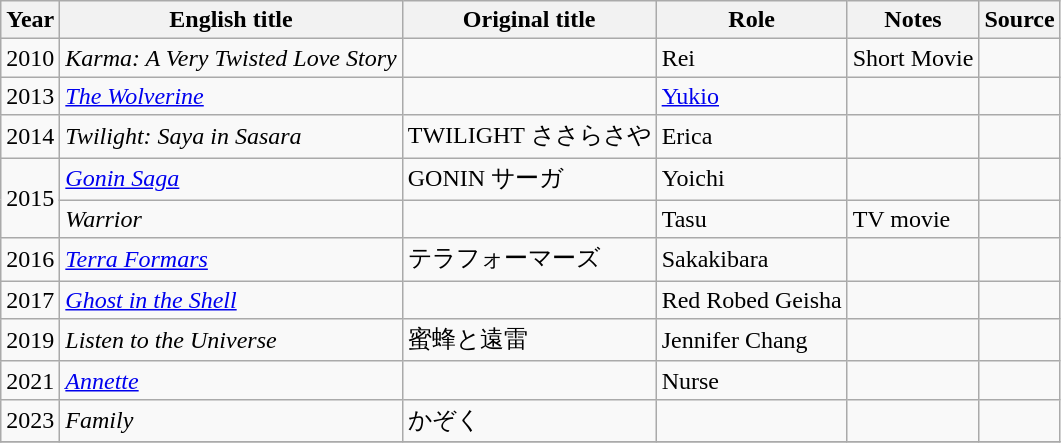<table class="wikitable">
<tr align="center">
<th>Year</th>
<th>English title</th>
<th>Original title</th>
<th>Role</th>
<th>Notes</th>
<th>Source</th>
</tr>
<tr>
<td>2010</td>
<td><em>Karma: A Very Twisted Love Story</em></td>
<td></td>
<td>Rei</td>
<td>Short Movie</td>
<td></td>
</tr>
<tr>
<td>2013</td>
<td><em><a href='#'>The Wolverine</a></em></td>
<td></td>
<td><a href='#'>Yukio</a></td>
<td></td>
<td></td>
</tr>
<tr>
<td>2014</td>
<td><em>Twilight: Saya in Sasara</em></td>
<td>TWILIGHT ささらさや</td>
<td>Erica</td>
<td></td>
<td></td>
</tr>
<tr>
<td rowspan="2">2015</td>
<td><em><a href='#'>Gonin Saga</a></em></td>
<td>GONIN サーガ</td>
<td>Yoichi</td>
<td></td>
<td></td>
</tr>
<tr>
<td><em>Warrior</em></td>
<td></td>
<td>Tasu</td>
<td>TV movie</td>
<td></td>
</tr>
<tr>
<td>2016</td>
<td><em><a href='#'>Terra Formars</a></em></td>
<td>テラフォーマーズ</td>
<td>Sakakibara</td>
<td></td>
<td></td>
</tr>
<tr>
<td>2017</td>
<td><em><a href='#'>Ghost in the Shell</a></em></td>
<td></td>
<td>Red Robed Geisha</td>
<td></td>
<td></td>
</tr>
<tr>
<td>2019</td>
<td><em>Listen to the Universe</em></td>
<td>蜜蜂と遠雷</td>
<td>Jennifer Chang</td>
<td></td>
<td></td>
</tr>
<tr>
<td>2021</td>
<td><em><a href='#'>Annette</a></em></td>
<td></td>
<td>Nurse</td>
<td></td>
<td></td>
</tr>
<tr>
<td>2023</td>
<td><em>Family</em></td>
<td>かぞく</td>
<td></td>
<td></td>
<td></td>
</tr>
<tr>
</tr>
</table>
